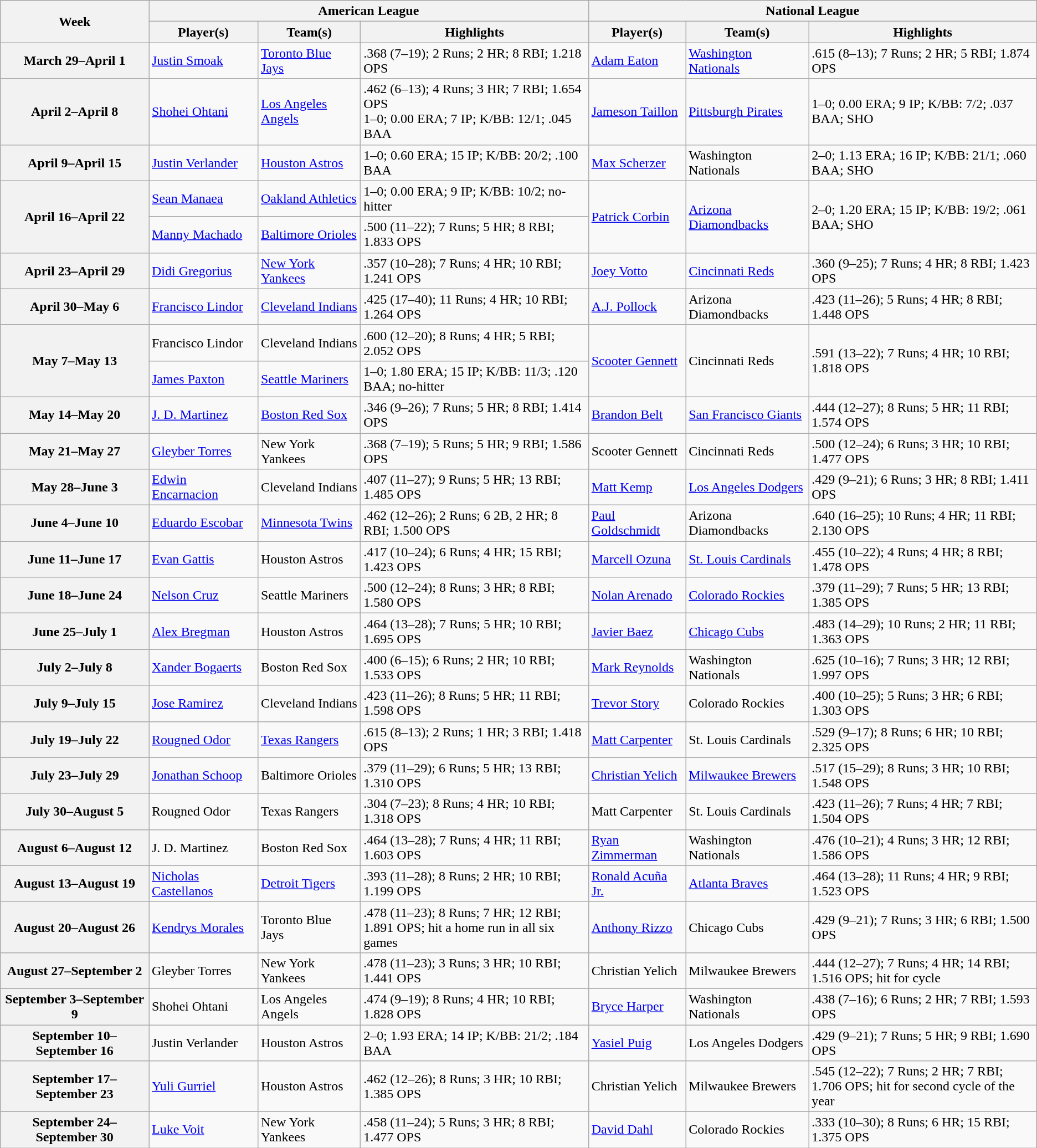<table class="wikitable plainrowheaders">
<tr>
<th rowspan=2>Week</th>
<th colspan=3>American League</th>
<th colspan=3>National League</th>
</tr>
<tr>
<th>Player(s)</th>
<th>Team(s)</th>
<th width=22%>Highlights</th>
<th>Player(s)</th>
<th>Team(s)</th>
<th width=22%>Highlights</th>
</tr>
<tr>
<th scope="row">March 29–April 1</th>
<td><a href='#'>Justin Smoak</a></td>
<td><a href='#'>Toronto Blue Jays</a></td>
<td>.368 (7–19); 2 Runs; 2 HR; 8 RBI; 1.218 OPS</td>
<td><a href='#'>Adam Eaton</a></td>
<td><a href='#'>Washington Nationals</a></td>
<td>.615 (8–13); 7 Runs; 2 HR; 5 RBI; 1.874 OPS</td>
</tr>
<tr>
<th scope="row">April 2–April 8</th>
<td><a href='#'>Shohei Ohtani</a></td>
<td><a href='#'>Los Angeles Angels</a></td>
<td>.462 (6–13); 4 Runs; 3 HR; 7 RBI; 1.654 OPS<br>1–0; 0.00 ERA; 7 IP; K/BB: 12/1; .045 BAA</td>
<td><a href='#'>Jameson Taillon</a></td>
<td><a href='#'>Pittsburgh Pirates</a></td>
<td>1–0; 0.00 ERA; 9 IP; K/BB: 7/2; .037 BAA; SHO</td>
</tr>
<tr>
<th scope="row">April 9–April 15</th>
<td><a href='#'>Justin Verlander</a></td>
<td><a href='#'>Houston Astros</a></td>
<td>1–0; 0.60 ERA; 15 IP; K/BB: 20/2; .100 BAA</td>
<td><a href='#'>Max Scherzer</a></td>
<td>Washington Nationals</td>
<td>2–0; 1.13 ERA; 16 IP; K/BB: 21/1; .060 BAA; SHO</td>
</tr>
<tr>
<th rowspan="2" scope="row">April 16–April 22</th>
<td><a href='#'>Sean Manaea</a></td>
<td><a href='#'>Oakland Athletics</a></td>
<td>1–0; 0.00 ERA; 9 IP; K/BB: 10/2; no-hitter</td>
<td rowspan="2"><a href='#'>Patrick Corbin</a></td>
<td rowspan="2"><a href='#'>Arizona Diamondbacks</a></td>
<td rowspan="2">2–0; 1.20 ERA; 15 IP; K/BB: 19/2; .061 BAA; SHO</td>
</tr>
<tr>
<td><a href='#'>Manny Machado</a></td>
<td><a href='#'>Baltimore Orioles</a></td>
<td>.500 (11–22); 7 Runs; 5 HR; 8 RBI; 1.833 OPS</td>
</tr>
<tr>
<th scope="row">April 23–April 29</th>
<td><a href='#'>Didi Gregorius</a></td>
<td><a href='#'>New York Yankees</a></td>
<td>.357 (10–28); 7 Runs; 4 HR; 10 RBI; 1.241 OPS</td>
<td><a href='#'>Joey Votto</a></td>
<td><a href='#'>Cincinnati Reds</a></td>
<td>.360 (9–25); 7 Runs; 4 HR; 8 RBI; 1.423 OPS</td>
</tr>
<tr>
<th scope="row">April 30–May 6</th>
<td><a href='#'>Francisco Lindor</a></td>
<td><a href='#'>Cleveland Indians</a></td>
<td>.425 (17–40); 11 Runs; 4 HR; 10 RBI; 1.264 OPS</td>
<td><a href='#'>A.J. Pollock</a></td>
<td>Arizona Diamondbacks</td>
<td>.423 (11–26); 5 Runs; 4 HR; 8 RBI; 1.448 OPS</td>
</tr>
<tr>
<th rowspan="2" scope="row">May 7–May 13</th>
<td>Francisco Lindor</td>
<td>Cleveland Indians</td>
<td>.600 (12–20); 8 Runs; 4 HR; 5 RBI; 2.052 OPS</td>
<td rowspan="2"><a href='#'>Scooter Gennett</a></td>
<td rowspan="2">Cincinnati Reds</td>
<td rowspan="2">.591 (13–22); 7 Runs; 4 HR; 10 RBI; 1.818 OPS</td>
</tr>
<tr>
<td><a href='#'>James Paxton</a></td>
<td><a href='#'>Seattle Mariners</a></td>
<td>1–0; 1.80 ERA; 15 IP; K/BB: 11/3; .120 BAA; no-hitter</td>
</tr>
<tr>
<th scope="row">May 14–May 20</th>
<td><a href='#'>J. D. Martinez</a></td>
<td><a href='#'>Boston Red Sox</a></td>
<td>.346 (9–26); 7 Runs; 5 HR; 8 RBI; 1.414 OPS</td>
<td><a href='#'>Brandon Belt</a></td>
<td><a href='#'>San Francisco Giants</a></td>
<td>.444 (12–27); 8 Runs; 5 HR; 11 RBI; 1.574 OPS</td>
</tr>
<tr>
<th scope="row">May 21–May 27</th>
<td><a href='#'>Gleyber Torres</a></td>
<td>New York Yankees</td>
<td>.368 (7–19); 5 Runs; 5 HR; 9 RBI; 1.586 OPS</td>
<td>Scooter Gennett</td>
<td>Cincinnati Reds</td>
<td>.500 (12–24); 6 Runs; 3 HR; 10 RBI; 1.477 OPS</td>
</tr>
<tr>
<th scope="row">May 28–June 3</th>
<td><a href='#'>Edwin Encarnacion</a></td>
<td>Cleveland Indians</td>
<td>.407 (11–27); 9 Runs; 5 HR; 13 RBI; 1.485 OPS</td>
<td><a href='#'>Matt Kemp</a></td>
<td><a href='#'>Los Angeles Dodgers</a></td>
<td>.429 (9–21); 6 Runs; 3 HR; 8 RBI; 1.411 OPS</td>
</tr>
<tr>
<th scope="row">June 4–June 10</th>
<td><a href='#'>Eduardo Escobar</a></td>
<td><a href='#'>Minnesota Twins</a></td>
<td>.462 (12–26); 2 Runs; 6 2B, 2 HR; 8 RBI; 1.500 OPS</td>
<td><a href='#'>Paul Goldschmidt</a></td>
<td>Arizona Diamondbacks</td>
<td>.640 (16–25); 10 Runs; 4 HR; 11 RBI; 2.130 OPS</td>
</tr>
<tr>
<th scope="row">June 11–June 17</th>
<td><a href='#'>Evan Gattis</a></td>
<td>Houston Astros</td>
<td>.417 (10–24); 6 Runs; 4 HR; 15 RBI; 1.423 OPS</td>
<td><a href='#'>Marcell Ozuna</a></td>
<td><a href='#'>St. Louis Cardinals</a></td>
<td>.455 (10–22); 4 Runs; 4 HR; 8 RBI; 1.478 OPS</td>
</tr>
<tr>
<th scope="row">June 18–June 24</th>
<td><a href='#'>Nelson Cruz</a></td>
<td>Seattle Mariners</td>
<td>.500 (12–24); 8 Runs; 3 HR; 8 RBI; 1.580 OPS</td>
<td><a href='#'>Nolan Arenado</a></td>
<td><a href='#'>Colorado Rockies</a></td>
<td>.379 (11–29); 7 Runs; 5 HR; 13 RBI; 1.385 OPS</td>
</tr>
<tr>
<th scope="row">June 25–July 1</th>
<td><a href='#'>Alex Bregman</a></td>
<td>Houston Astros</td>
<td>.464 (13–28); 7 Runs; 5 HR; 10 RBI; 1.695 OPS</td>
<td><a href='#'>Javier Baez</a></td>
<td><a href='#'>Chicago Cubs</a></td>
<td>.483 (14–29); 10 Runs; 2 HR; 11 RBI; 1.363 OPS</td>
</tr>
<tr>
<th scope="row">July 2–July 8</th>
<td><a href='#'>Xander Bogaerts</a></td>
<td>Boston Red Sox</td>
<td>.400 (6–15); 6 Runs; 2 HR; 10 RBI; 1.533 OPS</td>
<td><a href='#'>Mark Reynolds</a></td>
<td>Washington Nationals</td>
<td>.625 (10–16); 7 Runs; 3 HR; 12 RBI; 1.997 OPS</td>
</tr>
<tr>
<th scope="row">July 9–July 15</th>
<td><a href='#'>Jose Ramirez</a></td>
<td>Cleveland Indians</td>
<td>.423 (11–26); 8 Runs; 5 HR; 11 RBI; 1.598 OPS</td>
<td><a href='#'>Trevor Story</a></td>
<td>Colorado Rockies</td>
<td>.400 (10–25); 5 Runs; 3 HR; 6 RBI; 1.303 OPS</td>
</tr>
<tr>
<th scope="row">July 19–July 22</th>
<td><a href='#'>Rougned Odor</a></td>
<td><a href='#'>Texas Rangers</a></td>
<td>.615 (8–13); 2 Runs; 1 HR; 3 RBI; 1.418 OPS</td>
<td><a href='#'>Matt Carpenter</a></td>
<td>St. Louis Cardinals</td>
<td>.529 (9–17); 8 Runs; 6 HR; 10 RBI; 2.325 OPS</td>
</tr>
<tr>
<th scope="row">July 23–July 29</th>
<td><a href='#'>Jonathan Schoop</a></td>
<td>Baltimore Orioles</td>
<td>.379 (11–29); 6 Runs; 5 HR; 13 RBI; 1.310 OPS</td>
<td><a href='#'>Christian Yelich</a></td>
<td><a href='#'>Milwaukee Brewers</a></td>
<td>.517 (15–29); 8 Runs; 3 HR; 10 RBI; 1.548 OPS</td>
</tr>
<tr>
<th scope="row">July 30–August 5</th>
<td>Rougned Odor</td>
<td>Texas Rangers</td>
<td>.304 (7–23); 8 Runs; 4 HR; 10 RBI; 1.318 OPS</td>
<td>Matt Carpenter</td>
<td>St. Louis Cardinals</td>
<td>.423 (11–26); 7 Runs; 4 HR; 7 RBI; 1.504 OPS</td>
</tr>
<tr>
<th scope="row">August 6–August 12</th>
<td>J. D. Martinez</td>
<td>Boston Red Sox</td>
<td>.464 (13–28); 7 Runs; 4 HR; 11 RBI; 1.603 OPS</td>
<td><a href='#'>Ryan Zimmerman</a></td>
<td>Washington Nationals</td>
<td>.476 (10–21); 4 Runs; 3 HR; 12 RBI; 1.586 OPS</td>
</tr>
<tr>
<th scope="row">August 13–August 19</th>
<td><a href='#'>Nicholas Castellanos</a></td>
<td><a href='#'>Detroit Tigers</a></td>
<td>.393 (11–28); 8 Runs; 2 HR; 10 RBI; 1.199 OPS</td>
<td><a href='#'>Ronald Acuña Jr.</a></td>
<td><a href='#'>Atlanta Braves</a></td>
<td>.464 (13–28); 11 Runs; 4 HR; 9 RBI; 1.523 OPS</td>
</tr>
<tr>
<th scope="row">August 20–August 26</th>
<td><a href='#'>Kendrys Morales</a></td>
<td>Toronto Blue Jays</td>
<td>.478 (11–23); 8 Runs; 7 HR; 12 RBI; 1.891 OPS; hit a home run in all six games</td>
<td><a href='#'>Anthony Rizzo</a></td>
<td>Chicago Cubs</td>
<td>.429 (9–21); 7 Runs; 3 HR; 6 RBI; 1.500 OPS</td>
</tr>
<tr>
<th scope="row">August 27–September 2</th>
<td>Gleyber Torres</td>
<td>New York Yankees</td>
<td>.478 (11–23); 3 Runs; 3 HR; 10 RBI; 1.441 OPS</td>
<td>Christian Yelich</td>
<td>Milwaukee Brewers</td>
<td>.444 (12–27); 7 Runs; 4 HR; 14 RBI; 1.516 OPS; hit for cycle</td>
</tr>
<tr>
<th scope="row">September 3–September 9</th>
<td>Shohei Ohtani</td>
<td>Los Angeles Angels</td>
<td>.474 (9–19); 8 Runs; 4 HR; 10 RBI; 1.828 OPS</td>
<td><a href='#'>Bryce Harper</a></td>
<td>Washington Nationals</td>
<td>.438 (7–16); 6 Runs; 2 HR; 7 RBI; 1.593 OPS</td>
</tr>
<tr>
<th scope="row">September 10–September 16</th>
<td>Justin Verlander</td>
<td>Houston Astros</td>
<td>2–0; 1.93 ERA; 14 IP; K/BB: 21/2; .184 BAA</td>
<td><a href='#'>Yasiel Puig</a></td>
<td>Los Angeles Dodgers</td>
<td>.429 (9–21); 7 Runs; 5 HR; 9 RBI; 1.690 OPS</td>
</tr>
<tr>
<th scope="row">September 17–September 23</th>
<td><a href='#'>Yuli Gurriel</a></td>
<td>Houston Astros</td>
<td>.462 (12–26); 8 Runs; 3 HR; 10 RBI; 1.385 OPS</td>
<td>Christian Yelich</td>
<td>Milwaukee Brewers</td>
<td>.545 (12–22); 7 Runs; 2 HR; 7 RBI; 1.706 OPS; hit for second cycle of the year</td>
</tr>
<tr>
<th scope="row">September 24–September 30</th>
<td><a href='#'>Luke Voit</a></td>
<td>New York Yankees</td>
<td>.458 (11–24); 5 Runs; 3 HR; 8 RBI; 1.477 OPS</td>
<td><a href='#'>David Dahl</a></td>
<td>Colorado Rockies</td>
<td>.333 (10–30); 8 Runs; 6 HR; 15 RBI; 1.375 OPS</td>
</tr>
</table>
